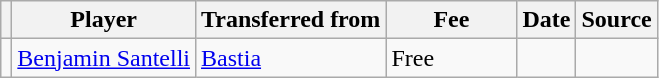<table class="wikitable plainrowheaders sortable">
<tr>
<th></th>
<th scope="col">Player</th>
<th>Transferred from</th>
<th style="width: 80px;">Fee</th>
<th scope="col">Date</th>
<th scope="col">Source</th>
</tr>
<tr>
<td align="center"></td>
<td> <a href='#'>Benjamin Santelli</a></td>
<td> <a href='#'>Bastia</a></td>
<td>Free</td>
<td></td>
<td></td>
</tr>
</table>
